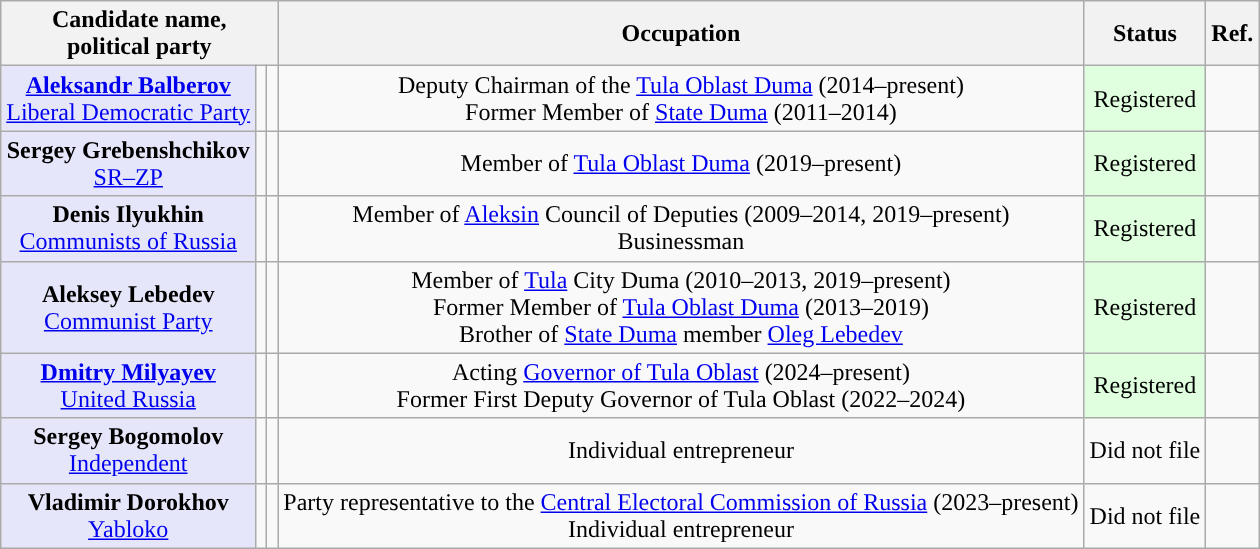<table class="wikitable" style="text-align:center;">
<tr>
<th colspan="3">Candidate name,<br>political party</th>
<th>Occupation</th>
<th>Status</th>
<th>Ref.</th>
</tr>
<tr>
<td style="background:lavender;"><strong><a href='#'>Aleksandr Balberov</a></strong><br><a href='#'>Liberal Democratic Party</a></td>
<td style="background-color:"></td>
<td></td>
<td>Deputy Chairman of the <a href='#'>Tula Oblast Duma</a> (2014–present)<br>Former Member of <a href='#'>State Duma</a> (2011–2014)</td>
<td bgcolor="#DFFFDF">Registered</td>
<td></td>
</tr>
<tr>
<td style="background:lavender;"><strong>Sergey Grebenshchikov</strong><br><a href='#'>SR–ZP</a></td>
<td style="background-color:"></td>
<td></td>
<td>Member of <a href='#'>Tula Oblast Duma</a> (2019–present)</td>
<td bgcolor="#DFFFDF">Registered</td>
<td></td>
</tr>
<tr>
<td style="background:lavender;"><strong>Denis Ilyukhin</strong><br><a href='#'>Communists of Russia</a></td>
<td style="background-color:"></td>
<td></td>
<td>Member of <a href='#'>Aleksin</a> Council of Deputies (2009–2014, 2019–present)<br>Businessman</td>
<td bgcolor="#DFFFDF">Registered</td>
<td></td>
</tr>
<tr>
<td style="background:lavender;"><strong>Aleksey Lebedev</strong><br><a href='#'>Communist Party</a></td>
<td style="background-color:"></td>
<td></td>
<td>Member of <a href='#'>Tula</a> City Duma (2010–2013, 2019–present)<br>Former Member of <a href='#'>Tula Oblast Duma</a> (2013–2019)<br>Brother of <a href='#'>State Duma</a> member <a href='#'>Oleg Lebedev</a></td>
<td bgcolor="#DFFFDF">Registered</td>
<td><br></td>
</tr>
<tr>
<td style="background:lavender;"><strong><a href='#'>Dmitry Milyayev</a></strong><br><a href='#'>United Russia</a></td>
<td style="background-color:"></td>
<td></td>
<td>Acting <a href='#'>Governor of Tula Oblast</a> (2024–present)<br>Former First Deputy Governor of Tula Oblast (2022–2024)</td>
<td bgcolor="#DFFFDF">Registered</td>
<td></td>
</tr>
<tr>
<td style="background:lavender;"><strong>Sergey Bogomolov</strong><br><a href='#'>Independent</a></td>
<td style="background-color:"></td>
<td></td>
<td>Individual entrepreneur</td>
<td>Did not file</td>
<td></td>
</tr>
<tr>
<td style="background:lavender;"><strong>Vladimir Dorokhov</strong><br><a href='#'>Yabloko</a></td>
<td style="background-color:"></td>
<td></td>
<td>Party representative to the <a href='#'>Central Electoral Commission of Russia</a> (2023–present)<br>Individual entrepreneur</td>
<td>Did not file</td>
<td></td>
</tr>
</table>
